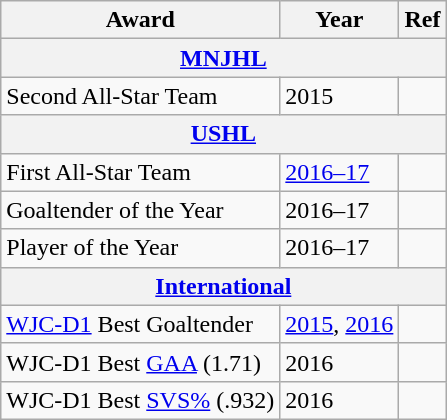<table class="wikitable">
<tr>
<th>Award</th>
<th>Year</th>
<th>Ref</th>
</tr>
<tr>
<th colspan="3"><a href='#'>MNJHL</a></th>
</tr>
<tr>
<td>Second All-Star Team</td>
<td>2015</td>
<td></td>
</tr>
<tr>
<th colspan="3"><a href='#'>USHL</a></th>
</tr>
<tr>
<td>First All-Star Team</td>
<td><a href='#'>2016–17</a></td>
<td></td>
</tr>
<tr>
<td>Goaltender of the Year</td>
<td>2016–17</td>
<td></td>
</tr>
<tr>
<td>Player of the Year</td>
<td>2016–17</td>
<td></td>
</tr>
<tr>
<th colspan="3"><a href='#'>International</a></th>
</tr>
<tr>
<td><a href='#'>WJC-D1</a> Best Goaltender</td>
<td><a href='#'>2015</a>, <a href='#'>2016</a></td>
<td></td>
</tr>
<tr>
<td>WJC-D1 Best <a href='#'>GAA</a> (1.71)</td>
<td>2016</td>
<td></td>
</tr>
<tr>
<td>WJC-D1 Best <a href='#'>SVS%</a> (.932)</td>
<td>2016</td>
<td></td>
</tr>
</table>
